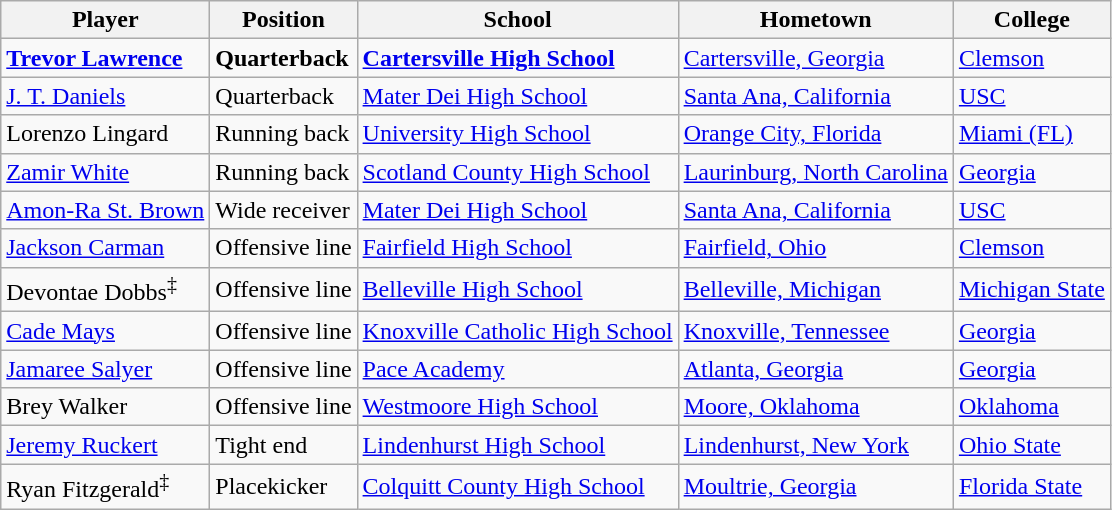<table class="wikitable">
<tr>
<th>Player</th>
<th>Position</th>
<th>School</th>
<th>Hometown</th>
<th>College</th>
</tr>
<tr>
<td><strong><a href='#'>Trevor Lawrence</a></strong></td>
<td><strong>Quarterback</strong></td>
<td><strong><a href='#'>Cartersville High School</a></strong></td>
<td><a href='#'>Cartersville, Georgia</a></td>
<td><a href='#'>Clemson</a></td>
</tr>
<tr>
<td><a href='#'>J. T. Daniels</a></td>
<td>Quarterback</td>
<td><a href='#'>Mater Dei High School</a></td>
<td><a href='#'>Santa Ana, California</a></td>
<td><a href='#'>USC</a></td>
</tr>
<tr>
<td>Lorenzo Lingard</td>
<td>Running back</td>
<td><a href='#'>University High School</a></td>
<td><a href='#'>Orange City, Florida</a></td>
<td><a href='#'>Miami (FL)</a></td>
</tr>
<tr>
<td><a href='#'>Zamir White</a></td>
<td>Running back</td>
<td><a href='#'>Scotland County High School</a></td>
<td><a href='#'>Laurinburg, North Carolina</a></td>
<td><a href='#'>Georgia</a></td>
</tr>
<tr>
<td><a href='#'>Amon-Ra St. Brown</a></td>
<td>Wide receiver</td>
<td><a href='#'>Mater Dei High School</a></td>
<td><a href='#'>Santa Ana, California</a></td>
<td><a href='#'>USC</a></td>
</tr>
<tr>
<td><a href='#'>Jackson Carman</a></td>
<td>Offensive line</td>
<td><a href='#'>Fairfield High School</a></td>
<td><a href='#'>Fairfield, Ohio</a></td>
<td><a href='#'>Clemson</a></td>
</tr>
<tr>
<td>Devontae Dobbs<sup>‡</sup></td>
<td>Offensive line</td>
<td><a href='#'>Belleville High School</a></td>
<td><a href='#'>Belleville, Michigan</a></td>
<td><a href='#'>Michigan State</a></td>
</tr>
<tr>
<td><a href='#'>Cade Mays</a></td>
<td>Offensive line</td>
<td><a href='#'>Knoxville Catholic High School</a></td>
<td><a href='#'>Knoxville, Tennessee</a></td>
<td><a href='#'>Georgia</a></td>
</tr>
<tr>
<td><a href='#'>Jamaree Salyer</a></td>
<td>Offensive line</td>
<td><a href='#'>Pace Academy</a></td>
<td><a href='#'>Atlanta, Georgia</a></td>
<td><a href='#'>Georgia</a></td>
</tr>
<tr>
<td>Brey Walker</td>
<td>Offensive line</td>
<td><a href='#'>Westmoore High School</a></td>
<td><a href='#'>Moore, Oklahoma</a></td>
<td><a href='#'>Oklahoma</a></td>
</tr>
<tr>
<td><a href='#'>Jeremy Ruckert</a></td>
<td>Tight end</td>
<td><a href='#'>Lindenhurst High School</a></td>
<td><a href='#'>Lindenhurst, New York</a></td>
<td><a href='#'>Ohio State</a></td>
</tr>
<tr>
<td>Ryan Fitzgerald<sup>‡</sup></td>
<td>Placekicker</td>
<td><a href='#'>Colquitt County High School</a></td>
<td><a href='#'>Moultrie, Georgia</a></td>
<td><a href='#'>Florida State</a></td>
</tr>
</table>
